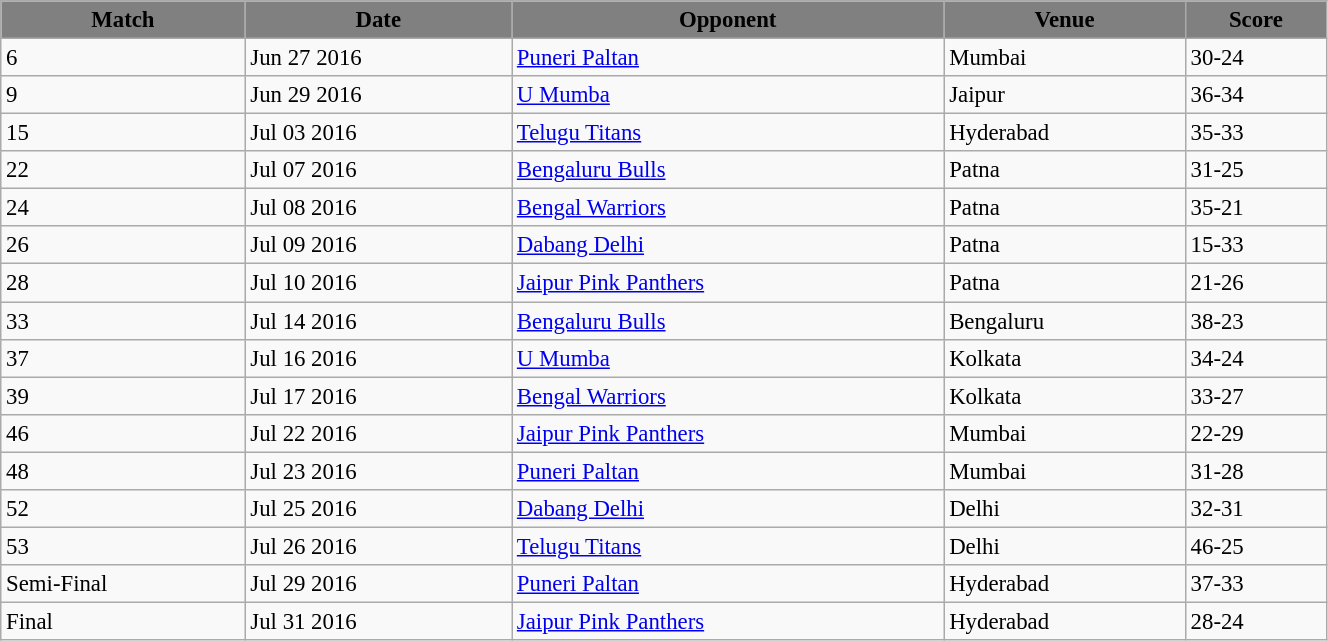<table class="wikitable"  style="font-size:95%; width:70%;">
<tr>
<th style="background:Grey; color:Black; text-align:center;">Match</th>
<th style="background:Grey; color:Black; text-align:center;">Date</th>
<th style="background:Grey; color:Black; text-align:center;">Opponent</th>
<th style="background:Grey; color:Black; text-align:center;">Venue</th>
<th style="background:Grey; color:Black; text-align:center;">Score</th>
</tr>
<tr>
<td>6</td>
<td>Jun 27 2016</td>
<td><a href='#'>Puneri Paltan</a></td>
<td>Mumbai</td>
<td>30-24</td>
</tr>
<tr>
<td>9</td>
<td>Jun 29 2016</td>
<td><a href='#'>U Mumba</a></td>
<td>Jaipur</td>
<td>36-34</td>
</tr>
<tr>
<td>15</td>
<td>Jul 03 2016</td>
<td><a href='#'>Telugu Titans</a></td>
<td>Hyderabad</td>
<td>35-33</td>
</tr>
<tr>
<td>22</td>
<td>Jul 07 2016</td>
<td><a href='#'>Bengaluru Bulls</a></td>
<td>Patna</td>
<td>31-25</td>
</tr>
<tr>
<td>24</td>
<td>Jul 08 2016</td>
<td><a href='#'>Bengal Warriors</a></td>
<td>Patna</td>
<td>35-21</td>
</tr>
<tr>
<td>26</td>
<td>Jul 09 2016</td>
<td><a href='#'>Dabang Delhi</a></td>
<td>Patna</td>
<td>15-33</td>
</tr>
<tr>
<td>28</td>
<td>Jul 10 2016</td>
<td><a href='#'>Jaipur Pink Panthers</a></td>
<td>Patna</td>
<td>21-26</td>
</tr>
<tr>
<td>33</td>
<td>Jul 14 2016</td>
<td><a href='#'>Bengaluru Bulls</a></td>
<td>Bengaluru</td>
<td>38-23</td>
</tr>
<tr>
<td>37</td>
<td>Jul 16 2016</td>
<td><a href='#'>U Mumba</a></td>
<td>Kolkata</td>
<td>34-24</td>
</tr>
<tr>
<td>39</td>
<td>Jul 17 2016</td>
<td><a href='#'>Bengal Warriors</a></td>
<td>Kolkata</td>
<td>33-27</td>
</tr>
<tr>
<td>46</td>
<td>Jul 22 2016</td>
<td><a href='#'>Jaipur Pink Panthers</a></td>
<td>Mumbai</td>
<td>22-29</td>
</tr>
<tr>
<td>48</td>
<td>Jul 23 2016</td>
<td><a href='#'>Puneri Paltan</a></td>
<td>Mumbai</td>
<td>31-28</td>
</tr>
<tr>
<td>52</td>
<td>Jul 25 2016</td>
<td><a href='#'>Dabang Delhi</a></td>
<td>Delhi</td>
<td>32-31</td>
</tr>
<tr>
<td>53</td>
<td>Jul 26 2016</td>
<td><a href='#'>Telugu Titans</a></td>
<td>Delhi</td>
<td>46-25</td>
</tr>
<tr>
<td>Semi-Final</td>
<td>Jul 29 2016</td>
<td><a href='#'>Puneri Paltan</a></td>
<td>Hyderabad</td>
<td>37-33</td>
</tr>
<tr>
<td>Final</td>
<td>Jul 31 2016</td>
<td><a href='#'>Jaipur Pink Panthers</a></td>
<td>Hyderabad</td>
<td>28-24</td>
</tr>
</table>
